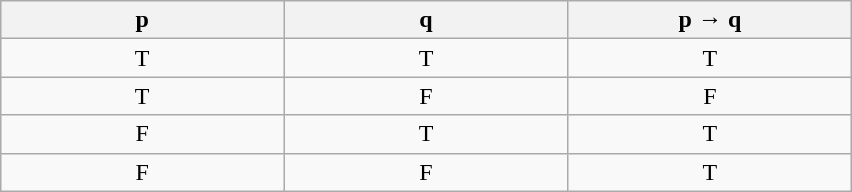<table class="wikitable" style="margin: 0 auto; text-align:center; width:45%">
<tr>
<th style="width:15%">p</th>
<th style="width:15%">q</th>
<th style="width:15%">p → q</th>
</tr>
<tr>
<td>T</td>
<td>T</td>
<td>T</td>
</tr>
<tr>
<td>T</td>
<td>F</td>
<td>F</td>
</tr>
<tr>
<td>F</td>
<td>T</td>
<td>T</td>
</tr>
<tr>
<td>F</td>
<td>F</td>
<td>T</td>
</tr>
</table>
